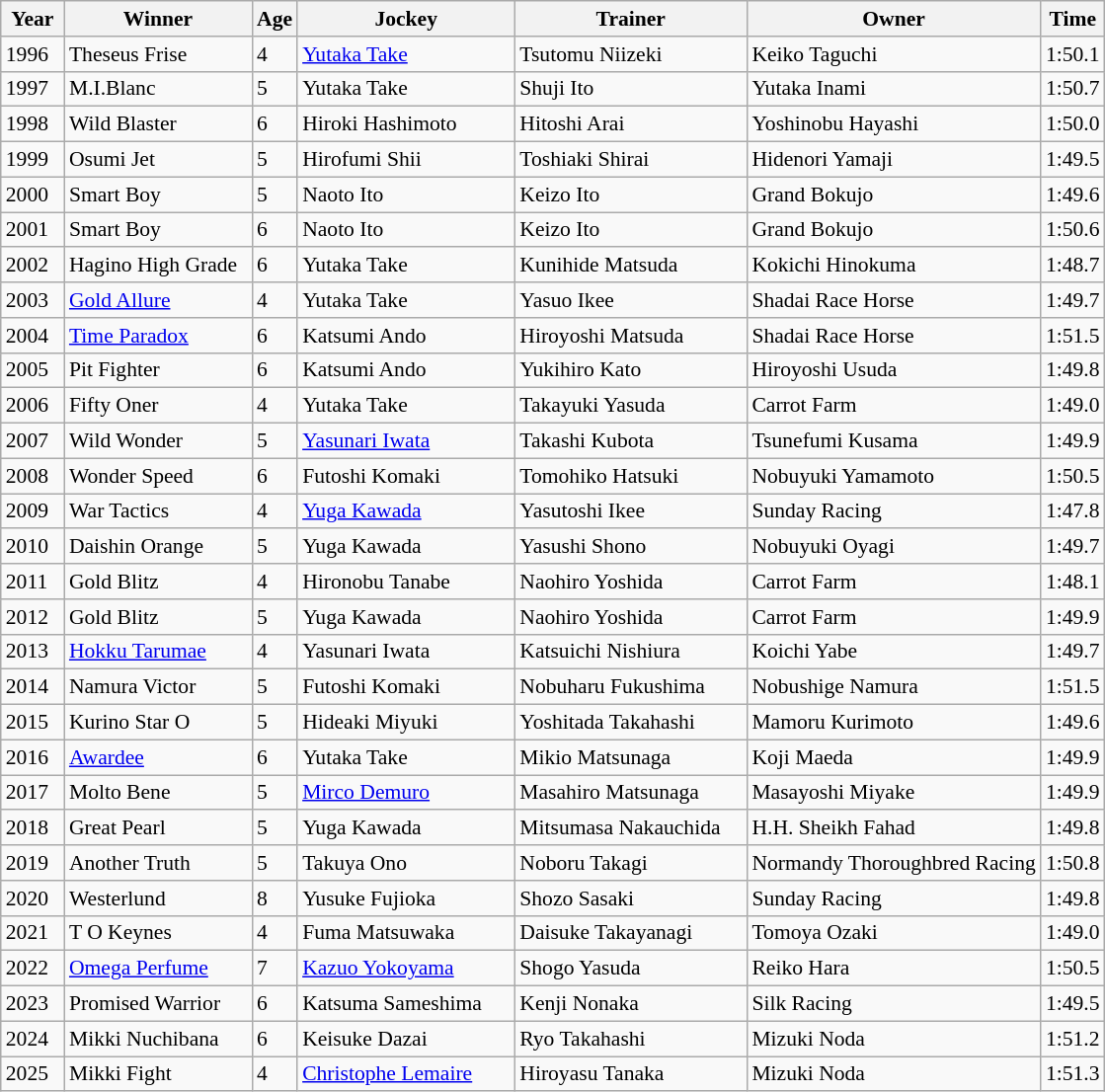<table class="wikitable sortable" style="font-size:90%">
<tr>
<th width="36px">Year<br></th>
<th width="120px">Winner<br></th>
<th>Age<br></th>
<th width="140px">Jockey<br></th>
<th width="150px">Trainer<br></th>
<th>Owner</th>
<th>Time<br></th>
</tr>
<tr>
<td>1996</td>
<td>Theseus Frise</td>
<td>4</td>
<td><a href='#'>Yutaka Take</a></td>
<td>Tsutomu Niizeki</td>
<td>Keiko Taguchi</td>
<td>1:50.1</td>
</tr>
<tr>
<td>1997</td>
<td>M.I.Blanc</td>
<td>5</td>
<td>Yutaka Take</td>
<td>Shuji Ito</td>
<td>Yutaka Inami</td>
<td>1:50.7</td>
</tr>
<tr>
<td>1998</td>
<td>Wild Blaster</td>
<td>6</td>
<td>Hiroki Hashimoto</td>
<td>Hitoshi Arai</td>
<td>Yoshinobu Hayashi</td>
<td>1:50.0</td>
</tr>
<tr>
<td>1999</td>
<td>Osumi Jet</td>
<td>5</td>
<td>Hirofumi Shii</td>
<td>Toshiaki Shirai</td>
<td>Hidenori Yamaji</td>
<td>1:49.5</td>
</tr>
<tr>
<td>2000</td>
<td>Smart Boy</td>
<td>5</td>
<td>Naoto Ito</td>
<td>Keizo Ito</td>
<td>Grand Bokujo</td>
<td>1:49.6</td>
</tr>
<tr>
<td>2001</td>
<td>Smart Boy</td>
<td>6</td>
<td>Naoto Ito</td>
<td>Keizo Ito</td>
<td>Grand Bokujo</td>
<td>1:50.6</td>
</tr>
<tr>
<td>2002</td>
<td>Hagino High Grade</td>
<td>6</td>
<td>Yutaka Take</td>
<td>Kunihide Matsuda</td>
<td>Kokichi Hinokuma</td>
<td>1:48.7</td>
</tr>
<tr>
<td>2003</td>
<td><a href='#'>Gold Allure</a></td>
<td>4</td>
<td>Yutaka Take</td>
<td>Yasuo Ikee</td>
<td>Shadai Race Horse</td>
<td>1:49.7</td>
</tr>
<tr>
<td>2004</td>
<td><a href='#'>Time Paradox</a></td>
<td>6</td>
<td>Katsumi Ando</td>
<td>Hiroyoshi Matsuda</td>
<td>Shadai Race Horse</td>
<td>1:51.5</td>
</tr>
<tr>
<td>2005</td>
<td>Pit Fighter</td>
<td>6</td>
<td>Katsumi Ando</td>
<td>Yukihiro Kato</td>
<td>Hiroyoshi Usuda</td>
<td>1:49.8</td>
</tr>
<tr>
<td>2006</td>
<td>Fifty Oner</td>
<td>4</td>
<td>Yutaka Take</td>
<td>Takayuki Yasuda</td>
<td>Carrot Farm</td>
<td>1:49.0</td>
</tr>
<tr>
<td>2007</td>
<td>Wild Wonder</td>
<td>5</td>
<td><a href='#'>Yasunari Iwata</a></td>
<td>Takashi Kubota</td>
<td>Tsunefumi Kusama</td>
<td>1:49.9</td>
</tr>
<tr>
<td>2008</td>
<td>Wonder Speed</td>
<td>6</td>
<td>Futoshi Komaki</td>
<td>Tomohiko Hatsuki</td>
<td>Nobuyuki Yamamoto</td>
<td>1:50.5</td>
</tr>
<tr>
<td>2009</td>
<td>War Tactics</td>
<td>4</td>
<td><a href='#'>Yuga Kawada</a></td>
<td>Yasutoshi Ikee</td>
<td>Sunday Racing</td>
<td>1:47.8</td>
</tr>
<tr>
<td>2010</td>
<td>Daishin Orange</td>
<td>5</td>
<td>Yuga Kawada</td>
<td>Yasushi Shono</td>
<td>Nobuyuki Oyagi</td>
<td>1:49.7</td>
</tr>
<tr>
<td>2011</td>
<td>Gold Blitz</td>
<td>4</td>
<td>Hironobu Tanabe</td>
<td>Naohiro Yoshida</td>
<td>Carrot Farm</td>
<td>1:48.1</td>
</tr>
<tr>
<td>2012</td>
<td>Gold Blitz</td>
<td>5</td>
<td>Yuga Kawada</td>
<td>Naohiro Yoshida</td>
<td>Carrot Farm</td>
<td>1:49.9</td>
</tr>
<tr>
<td>2013</td>
<td><a href='#'>Hokku Tarumae</a></td>
<td>4</td>
<td>Yasunari Iwata</td>
<td>Katsuichi Nishiura</td>
<td>Koichi Yabe</td>
<td>1:49.7</td>
</tr>
<tr>
<td>2014</td>
<td>Namura Victor</td>
<td>5</td>
<td>Futoshi Komaki</td>
<td>Nobuharu Fukushima</td>
<td>Nobushige Namura</td>
<td>1:51.5</td>
</tr>
<tr>
<td>2015</td>
<td>Kurino Star O</td>
<td>5</td>
<td>Hideaki Miyuki</td>
<td>Yoshitada Takahashi</td>
<td>Mamoru Kurimoto</td>
<td>1:49.6</td>
</tr>
<tr>
<td>2016</td>
<td><a href='#'>Awardee</a></td>
<td>6</td>
<td>Yutaka Take</td>
<td>Mikio Matsunaga</td>
<td>Koji Maeda</td>
<td>1:49.9</td>
</tr>
<tr>
<td>2017</td>
<td>Molto Bene</td>
<td>5</td>
<td><a href='#'>Mirco Demuro</a></td>
<td>Masahiro Matsunaga</td>
<td>Masayoshi Miyake</td>
<td>1:49.9</td>
</tr>
<tr>
<td>2018</td>
<td>Great Pearl</td>
<td>5</td>
<td>Yuga Kawada</td>
<td>Mitsumasa Nakauchida</td>
<td>H.H. Sheikh Fahad</td>
<td>1:49.8</td>
</tr>
<tr>
<td>2019</td>
<td>Another Truth</td>
<td>5</td>
<td>Takuya Ono</td>
<td>Noboru Takagi</td>
<td>Normandy Thoroughbred Racing</td>
<td>1:50.8</td>
</tr>
<tr>
<td>2020</td>
<td>Westerlund</td>
<td>8</td>
<td>Yusuke Fujioka</td>
<td>Shozo Sasaki</td>
<td>Sunday Racing</td>
<td>1:49.8</td>
</tr>
<tr>
<td>2021</td>
<td>T O Keynes</td>
<td>4</td>
<td>Fuma Matsuwaka</td>
<td>Daisuke Takayanagi</td>
<td>Tomoya Ozaki</td>
<td>1:49.0</td>
</tr>
<tr>
<td>2022</td>
<td><a href='#'>Omega Perfume</a></td>
<td>7</td>
<td><a href='#'>Kazuo Yokoyama</a></td>
<td>Shogo Yasuda</td>
<td>Reiko Hara</td>
<td>1:50.5</td>
</tr>
<tr>
<td>2023</td>
<td>Promised Warrior</td>
<td>6</td>
<td>Katsuma Sameshima</td>
<td>Kenji Nonaka</td>
<td>Silk Racing</td>
<td>1:49.5</td>
</tr>
<tr>
<td>2024</td>
<td>Mikki Nuchibana</td>
<td>6</td>
<td>Keisuke Dazai</td>
<td>Ryo Takahashi</td>
<td>Mizuki Noda</td>
<td>1:51.2</td>
</tr>
<tr>
<td>2025</td>
<td>Mikki Fight</td>
<td>4</td>
<td><a href='#'>Christophe Lemaire</a></td>
<td>Hiroyasu Tanaka</td>
<td>Mizuki Noda</td>
<td>1:51.3</td>
</tr>
</table>
